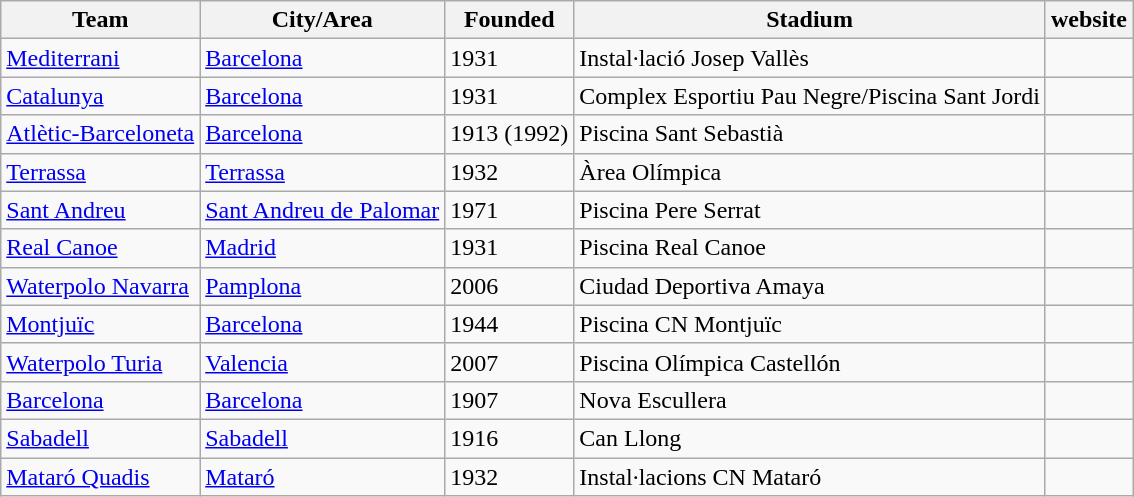<table class="wikitable sortable">
<tr>
<th>Team</th>
<th>City/Area</th>
<th>Founded</th>
<th>Stadium</th>
<th>website</th>
</tr>
<tr>
<td><a href='#'>Mediterrani</a></td>
<td><a href='#'>Barcelona</a></td>
<td>1931</td>
<td>Instal·lació Josep Vallès</td>
<td></td>
</tr>
<tr>
<td><a href='#'>Catalunya</a></td>
<td><a href='#'>Barcelona</a></td>
<td>1931</td>
<td>Complex Esportiu Pau Negre/Piscina Sant Jordi</td>
<td></td>
</tr>
<tr>
<td><a href='#'>Atlètic-Barceloneta</a></td>
<td><a href='#'>Barcelona</a></td>
<td>1913 (1992)</td>
<td>Piscina Sant Sebastià</td>
<td></td>
</tr>
<tr>
<td><a href='#'>Terrassa</a></td>
<td><a href='#'>Terrassa</a></td>
<td>1932</td>
<td>Àrea Olímpica</td>
<td></td>
</tr>
<tr>
<td><a href='#'>Sant Andreu</a></td>
<td><a href='#'>Sant Andreu de Palomar</a></td>
<td>1971</td>
<td>Piscina Pere Serrat</td>
<td></td>
</tr>
<tr>
<td><a href='#'>Real Canoe</a></td>
<td><a href='#'>Madrid</a></td>
<td>1931</td>
<td>Piscina Real Canoe</td>
<td></td>
</tr>
<tr>
<td><a href='#'>Waterpolo Navarra</a></td>
<td><a href='#'>Pamplona</a></td>
<td>2006</td>
<td>Ciudad Deportiva Amaya</td>
<td></td>
</tr>
<tr>
<td><a href='#'>Montjuïc</a></td>
<td><a href='#'>Barcelona</a></td>
<td>1944</td>
<td>Piscina CN Montjuïc</td>
<td></td>
</tr>
<tr>
<td><a href='#'>Waterpolo Turia</a></td>
<td><a href='#'>Valencia</a></td>
<td>2007</td>
<td>Piscina Olímpica Castellón</td>
<td></td>
</tr>
<tr>
<td><a href='#'>Barcelona</a></td>
<td><a href='#'>Barcelona</a></td>
<td>1907</td>
<td>Nova Escullera</td>
<td></td>
</tr>
<tr>
<td><a href='#'>Sabadell</a></td>
<td><a href='#'>Sabadell</a></td>
<td>1916</td>
<td>Can Llong</td>
<td></td>
</tr>
<tr>
<td><a href='#'>Mataró Quadis</a></td>
<td><a href='#'>Mataró</a></td>
<td>1932</td>
<td>Instal·lacions CN Mataró</td>
<td></td>
</tr>
</table>
